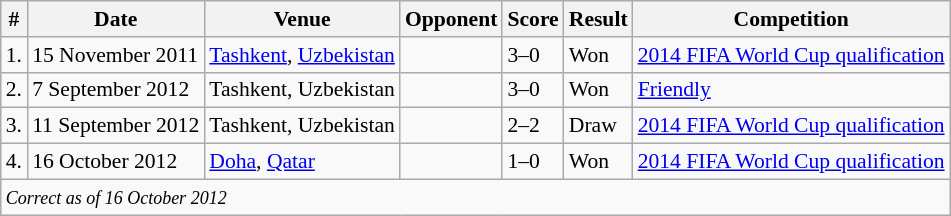<table class="wikitable" style="font-size:90%; text-align: lef;">
<tr>
<th>#</th>
<th>Date</th>
<th>Venue</th>
<th>Opponent</th>
<th>Score</th>
<th>Result</th>
<th>Competition</th>
</tr>
<tr>
<td>1.</td>
<td>15 November 2011</td>
<td><a href='#'>Tashkent</a>, <a href='#'>Uzbekistan</a></td>
<td></td>
<td>3–0</td>
<td>Won</td>
<td><a href='#'>2014 FIFA World Cup qualification</a></td>
</tr>
<tr>
<td>2.</td>
<td>7 September 2012</td>
<td>Tashkent, Uzbekistan</td>
<td></td>
<td>3–0</td>
<td>Won</td>
<td><a href='#'>Friendly</a></td>
</tr>
<tr>
<td>3.</td>
<td>11 September 2012</td>
<td>Tashkent, Uzbekistan</td>
<td></td>
<td>2–2</td>
<td>Draw</td>
<td><a href='#'>2014 FIFA World Cup qualification</a></td>
</tr>
<tr>
<td>4.</td>
<td>16 October 2012</td>
<td><a href='#'>Doha</a>, <a href='#'>Qatar</a></td>
<td></td>
<td>1–0</td>
<td>Won</td>
<td><a href='#'>2014 FIFA World Cup qualification</a></td>
</tr>
<tr>
<td colspan="12"><small><em>Correct as of 16 October 2012</em></small></td>
</tr>
</table>
